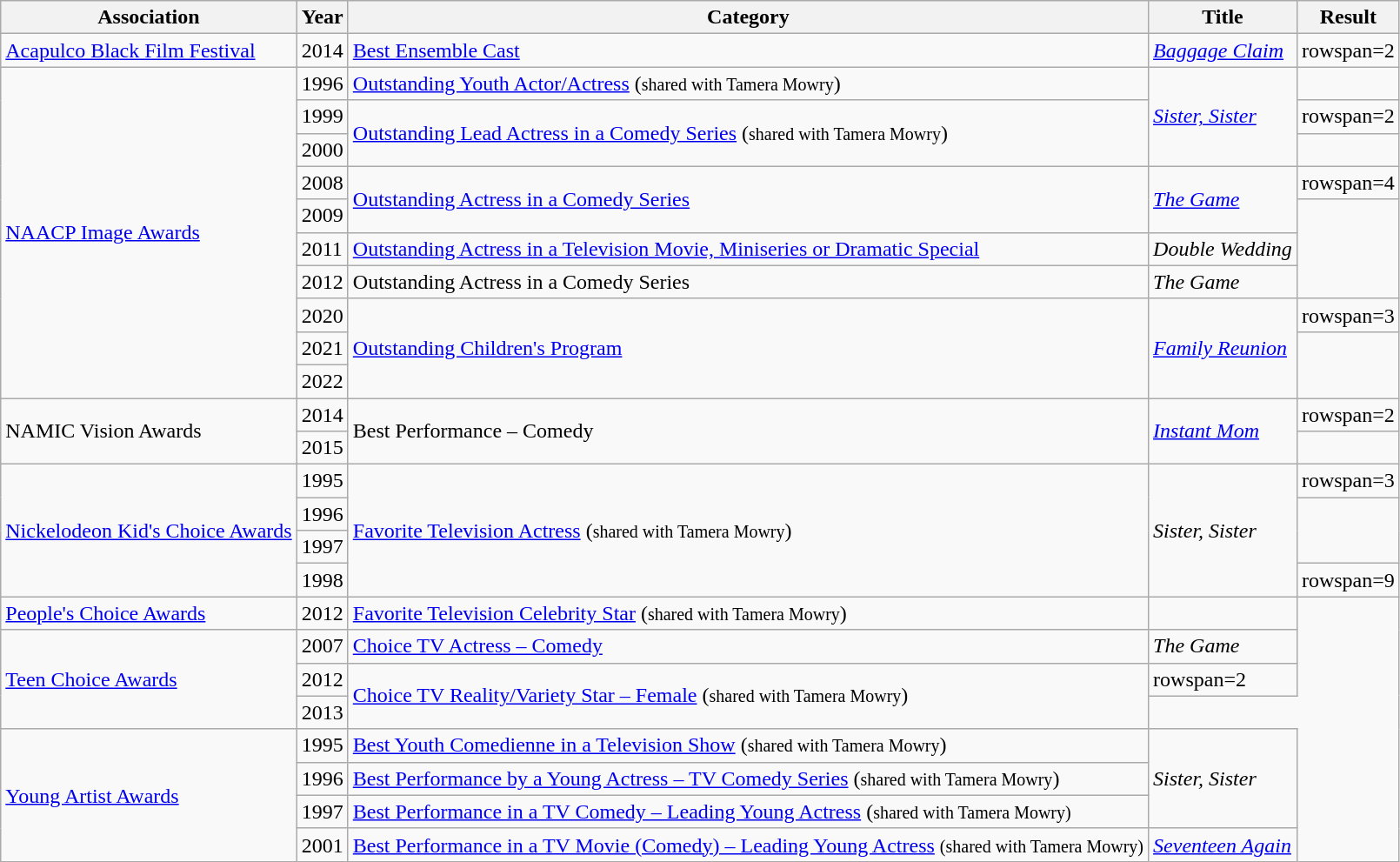<table class="wikitable sortable">
<tr>
<th>Association</th>
<th>Year</th>
<th>Category</th>
<th>Title</th>
<th>Result</th>
</tr>
<tr>
<td><a href='#'>Acapulco Black Film Festival</a></td>
<td>2014</td>
<td><a href='#'>Best Ensemble Cast</a></td>
<td><em><a href='#'>Baggage Claim</a></em></td>
<td>rowspan=2 </td>
</tr>
<tr>
<td rowspan=10><a href='#'>NAACP Image Awards</a></td>
<td>1996</td>
<td><a href='#'>Outstanding Youth Actor/Actress</a> (<small>shared with Tamera Mowry</small>)</td>
<td rowspan=3><em><a href='#'>Sister, Sister</a></em></td>
</tr>
<tr>
<td>1999</td>
<td rowspan=2><a href='#'>Outstanding Lead Actress in a Comedy Series</a> (<small>shared with Tamera Mowry</small>)</td>
<td>rowspan=2 </td>
</tr>
<tr>
<td>2000</td>
</tr>
<tr>
<td>2008</td>
<td rowspan=2><a href='#'>Outstanding Actress in a Comedy Series</a></td>
<td rowspan=2><em><a href='#'>The Game</a></em></td>
<td>rowspan=4 </td>
</tr>
<tr>
<td>2009</td>
</tr>
<tr>
<td>2011</td>
<td><a href='#'>Outstanding Actress in a Television Movie, Miniseries or Dramatic Special</a></td>
<td><em>Double Wedding</em></td>
</tr>
<tr>
<td>2012</td>
<td>Outstanding Actress in a Comedy Series</td>
<td><em>The Game</em></td>
</tr>
<tr>
<td>2020</td>
<td rowspan=3><a href='#'>Outstanding Children's Program</a></td>
<td rowspan=3><em><a href='#'>Family Reunion</a></em></td>
<td>rowspan=3 </td>
</tr>
<tr>
<td>2021</td>
</tr>
<tr>
<td>2022</td>
</tr>
<tr>
<td rowspan=2>NAMIC Vision Awards</td>
<td>2014</td>
<td rowspan=2>Best Performance – Comedy</td>
<td rowspan=2><em><a href='#'>Instant Mom</a></em></td>
<td>rowspan=2 </td>
</tr>
<tr>
<td>2015</td>
</tr>
<tr>
<td rowspan=4><a href='#'>Nickelodeon Kid's Choice Awards</a></td>
<td>1995</td>
<td rowspan=4><a href='#'>Favorite Television Actress</a> (<small>shared with Tamera Mowry</small>)</td>
<td rowspan=4><em>Sister, Sister</em></td>
<td>rowspan=3 </td>
</tr>
<tr>
<td>1996</td>
</tr>
<tr>
<td>1997</td>
</tr>
<tr>
<td>1998</td>
<td>rowspan=9 </td>
</tr>
<tr>
<td><a href='#'>People's Choice Awards</a></td>
<td>2012</td>
<td><a href='#'>Favorite Television Celebrity Star</a> (<small>shared with Tamera Mowry</small>)</td>
<td></td>
</tr>
<tr>
<td rowspan=3><a href='#'>Teen Choice Awards</a></td>
<td>2007</td>
<td><a href='#'>Choice TV Actress – Comedy</a></td>
<td><em>The Game</em></td>
</tr>
<tr>
<td>2012</td>
<td rowspan=2><a href='#'>Choice TV Reality/Variety Star – Female</a> (<small>shared with Tamera Mowry</small>)</td>
<td>rowspan=2 </td>
</tr>
<tr>
<td>2013</td>
</tr>
<tr>
<td rowspan=4><a href='#'>Young Artist Awards</a></td>
<td>1995</td>
<td><a href='#'>Best Youth Comedienne in a Television Show</a> (<small>shared with Tamera Mowry</small>)</td>
<td rowspan=3><em>Sister, Sister</em></td>
</tr>
<tr>
<td>1996</td>
<td><a href='#'>Best Performance by a Young Actress – TV Comedy Series</a> (<small>shared with Tamera Mowry</small>)</td>
</tr>
<tr>
<td>1997</td>
<td><a href='#'>Best Performance in a TV Comedy – Leading Young Actress</a> (<small>shared with Tamera Mowry)</small></td>
</tr>
<tr>
<td>2001</td>
<td><a href='#'>Best Performance in a TV Movie (Comedy) – Leading Young Actress</a> <small>(shared with Tamera Mowry)</small></td>
<td><em><a href='#'>Seventeen Again</a></em></td>
</tr>
</table>
